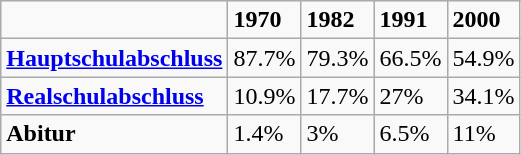<table class="wikitable">
<tr>
<td></td>
<td><strong>1970</strong></td>
<td><strong>1982</strong></td>
<td><strong>1991</strong></td>
<td><strong>2000</strong></td>
</tr>
<tr>
<td><strong><a href='#'>Hauptschulabschluss</a></strong></td>
<td>87.7%</td>
<td>79.3%</td>
<td>66.5%</td>
<td>54.9%</td>
</tr>
<tr>
<td><strong><a href='#'>Realschulabschluss</a></strong></td>
<td>10.9%</td>
<td>17.7%</td>
<td>27%</td>
<td>34.1%</td>
</tr>
<tr>
<td><strong>Abitur</strong></td>
<td>1.4%</td>
<td>3%</td>
<td>6.5%</td>
<td>11%</td>
</tr>
</table>
